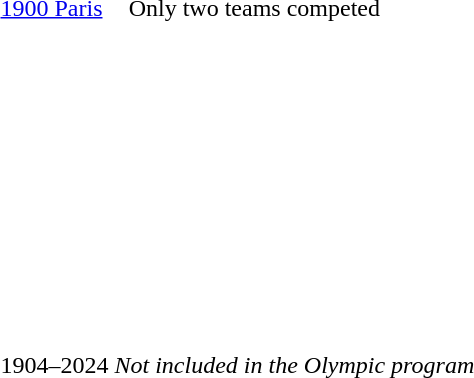<table>
<tr valign="top">
<td><a href='#'>1900 Paris</a></td>
<td valign=top><br><br><br>
<br>
<br>
<br>
<br>
<br>
<br>
<br>
<br>
<br>
<br>
</td>
<td valign=top><br><br><br>
<br>
<br>
<br>
<br>
<br>
<br>
<br>
<br>
<br>
<br>
</td>
<td valign=top>Only two teams competed</td>
</tr>
<tr>
<td>1904–2024</td>
<td colspan="3" style="text-align:center;"><em>Not included in the Olympic program</em></td>
</tr>
</table>
